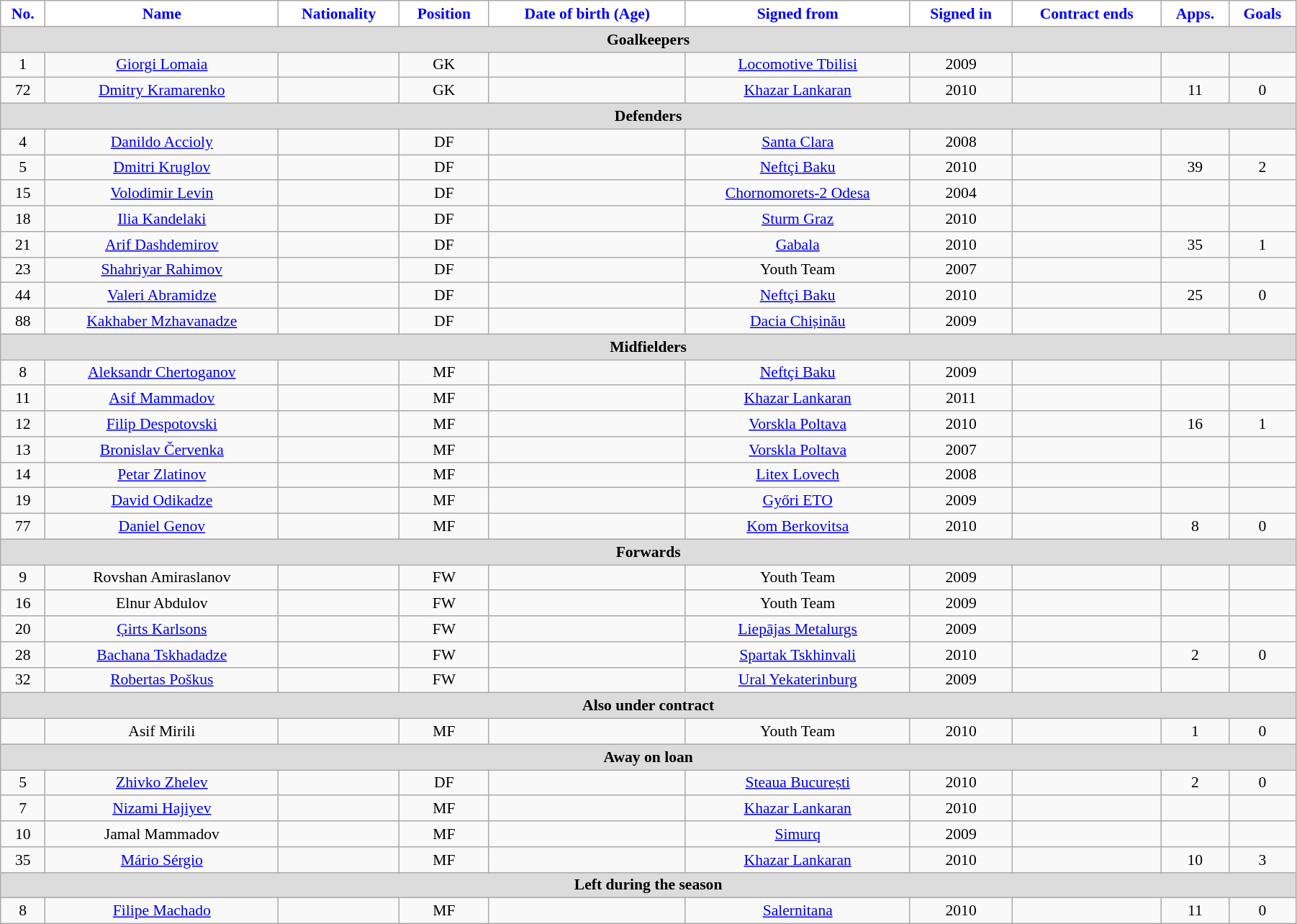<table class="wikitable"  style="text-align:center; font-size:90%; width:95%;">
<tr>
<th style="background:white; color:blue; text-align:center;">No.</th>
<th style="background:white; color:blue; text-align:center;">Name</th>
<th style="background:white; color:blue; text-align:center;">Nationality</th>
<th style="background:white; color:blue; text-align:center;">Position</th>
<th style="background:white; color:blue; text-align:center;">Date of birth (Age)</th>
<th style="background:white; color:blue; text-align:center;">Signed from</th>
<th style="background:white; color:blue; text-align:center;">Signed in</th>
<th style="background:white; color:blue; text-align:center;">Contract ends</th>
<th style="background:white; color:blue; text-align:center;">Apps.</th>
<th style="background:white; color:blue; text-align:center;">Goals</th>
</tr>
<tr>
<th colspan="11"  style="background:#dcdcdc; text-align:center;">Goalkeepers</th>
</tr>
<tr>
<td>1</td>
<td><a href='#'>Giorgi Lomaia</a></td>
<td></td>
<td>GK</td>
<td></td>
<td><a href='#'>Locomotive Tbilisi</a></td>
<td>2009</td>
<td></td>
<td></td>
<td></td>
</tr>
<tr>
<td>72</td>
<td><a href='#'>Dmitry Kramarenko</a></td>
<td></td>
<td>GK</td>
<td></td>
<td><a href='#'>Khazar Lankaran</a></td>
<td>2010</td>
<td></td>
<td>11</td>
<td>0</td>
</tr>
<tr>
<th colspan="11"  style="background:#dcdcdc; text-align:center;">Defenders</th>
</tr>
<tr>
<td>4</td>
<td><a href='#'>Danildo Accioly</a></td>
<td></td>
<td>DF</td>
<td></td>
<td><a href='#'>Santa Clara</a></td>
<td>2008</td>
<td></td>
<td></td>
<td></td>
</tr>
<tr>
<td>5</td>
<td><a href='#'>Dmitri Kruglov</a></td>
<td></td>
<td>DF</td>
<td></td>
<td><a href='#'>Neftçi Baku</a></td>
<td>2010</td>
<td></td>
<td>39</td>
<td>2</td>
</tr>
<tr>
<td>15</td>
<td><a href='#'>Volodimir Levin</a> </td>
<td></td>
<td>DF</td>
<td></td>
<td><a href='#'>Chornomorets-2 Odesa</a></td>
<td>2004</td>
<td></td>
<td></td>
<td></td>
</tr>
<tr>
<td>18</td>
<td><a href='#'>Ilia Kandelaki</a></td>
<td></td>
<td>DF</td>
<td></td>
<td><a href='#'>Sturm Graz</a></td>
<td>2010</td>
<td></td>
<td></td>
<td></td>
</tr>
<tr>
<td>21</td>
<td><a href='#'>Arif Dashdemirov</a></td>
<td></td>
<td>DF</td>
<td></td>
<td><a href='#'>Gabala</a></td>
<td>2010</td>
<td></td>
<td>35</td>
<td>1</td>
</tr>
<tr>
<td>23</td>
<td><a href='#'>Shahriyar Rahimov</a></td>
<td></td>
<td>DF</td>
<td></td>
<td>Youth Team</td>
<td>2007</td>
<td></td>
<td></td>
<td></td>
</tr>
<tr>
<td>44</td>
<td><a href='#'>Valeri Abramidze</a></td>
<td></td>
<td>DF</td>
<td></td>
<td><a href='#'>Neftçi Baku</a></td>
<td>2010</td>
<td></td>
<td>25</td>
<td>0</td>
</tr>
<tr>
<td>88</td>
<td><a href='#'>Kakhaber Mzhavanadze</a></td>
<td></td>
<td>DF</td>
<td></td>
<td><a href='#'>Dacia Chișinău</a></td>
<td>2009</td>
<td></td>
<td></td>
<td></td>
</tr>
<tr>
<th colspan="11"  style="background:#dcdcdc; text-align:center;">Midfielders</th>
</tr>
<tr>
<td>8</td>
<td><a href='#'>Aleksandr Chertoganov</a></td>
<td></td>
<td>MF</td>
<td></td>
<td><a href='#'>Neftçi Baku</a></td>
<td>2009</td>
<td></td>
<td></td>
<td></td>
</tr>
<tr>
<td>11</td>
<td><a href='#'>Asif Mammadov</a></td>
<td></td>
<td>MF</td>
<td></td>
<td><a href='#'>Khazar Lankaran</a></td>
<td>2011</td>
<td></td>
<td></td>
<td></td>
</tr>
<tr>
<td>12</td>
<td><a href='#'>Filip Despotovski</a></td>
<td></td>
<td>MF</td>
<td></td>
<td><a href='#'>Vorskla Poltava</a></td>
<td>2010</td>
<td></td>
<td>16</td>
<td>1</td>
</tr>
<tr>
<td>13</td>
<td><a href='#'>Bronislav Červenka</a></td>
<td></td>
<td>MF</td>
<td></td>
<td><a href='#'>Vorskla Poltava</a></td>
<td>2007</td>
<td></td>
<td></td>
<td></td>
</tr>
<tr>
<td>14</td>
<td><a href='#'>Petar Zlatinov</a></td>
<td></td>
<td>MF</td>
<td></td>
<td><a href='#'>Litex Lovech</a></td>
<td>2008</td>
<td></td>
<td></td>
<td></td>
</tr>
<tr>
<td>19</td>
<td><a href='#'>David Odikadze</a></td>
<td></td>
<td>MF</td>
<td></td>
<td><a href='#'>Győri ETO</a></td>
<td>2009</td>
<td></td>
<td></td>
<td></td>
</tr>
<tr>
<td>77</td>
<td><a href='#'>Daniel Genov</a></td>
<td></td>
<td>MF</td>
<td></td>
<td><a href='#'>Kom Berkovitsa</a></td>
<td>2010</td>
<td></td>
<td>8</td>
<td>0</td>
</tr>
<tr>
<th colspan="11"  style="background:#dcdcdc; text-align:center;">Forwards</th>
</tr>
<tr>
<td>9</td>
<td>Rovshan Amiraslanov</td>
<td></td>
<td>FW</td>
<td></td>
<td>Youth Team</td>
<td>2009</td>
<td></td>
<td></td>
<td></td>
</tr>
<tr>
<td>16</td>
<td>Elnur Abdulov</td>
<td></td>
<td>FW</td>
<td></td>
<td>Youth Team</td>
<td>2009</td>
<td></td>
<td></td>
<td></td>
</tr>
<tr>
<td>20</td>
<td><a href='#'>Ģirts Karlsons</a></td>
<td></td>
<td>FW</td>
<td></td>
<td><a href='#'>Liepājas Metalurgs</a></td>
<td>2009</td>
<td></td>
<td></td>
<td></td>
</tr>
<tr>
<td>28</td>
<td><a href='#'>Bachana Tskhadadze</a></td>
<td></td>
<td>FW</td>
<td></td>
<td><a href='#'>Spartak Tskhinvali</a></td>
<td>2010</td>
<td></td>
<td>2</td>
<td>0</td>
</tr>
<tr>
<td>32</td>
<td><a href='#'>Robertas Poškus</a></td>
<td></td>
<td>FW</td>
<td></td>
<td><a href='#'>Ural Yekaterinburg</a></td>
<td>2009</td>
<td></td>
<td></td>
<td></td>
</tr>
<tr>
<th colspan="11"  style="background:#dcdcdc; text-align:center;">Also under contract</th>
</tr>
<tr>
<td></td>
<td>Asif Mirili</td>
<td></td>
<td>MF</td>
<td></td>
<td>Youth Team</td>
<td>2010</td>
<td></td>
<td>1</td>
<td>0</td>
</tr>
<tr>
<th colspan="11"  style="background:#dcdcdc; text-align:center;">Away on loan</th>
</tr>
<tr>
<td>5</td>
<td><a href='#'>Zhivko Zhelev</a></td>
<td></td>
<td>DF</td>
<td></td>
<td><a href='#'>Steaua București</a></td>
<td>2010</td>
<td></td>
<td>2</td>
<td>0</td>
</tr>
<tr>
<td>7</td>
<td><a href='#'>Nizami Hajiyev</a></td>
<td></td>
<td>MF</td>
<td></td>
<td><a href='#'>Khazar Lankaran</a></td>
<td>2010</td>
<td></td>
<td></td>
<td></td>
</tr>
<tr>
<td>10</td>
<td>Jamal Mammadov</td>
<td></td>
<td>MF</td>
<td></td>
<td><a href='#'>Simurq</a></td>
<td>2009</td>
<td></td>
<td></td>
<td></td>
</tr>
<tr>
<td>35</td>
<td><a href='#'>Mário Sérgio</a></td>
<td></td>
<td>MF</td>
<td></td>
<td><a href='#'>Khazar Lankaran</a></td>
<td>2010</td>
<td></td>
<td>10</td>
<td>3</td>
</tr>
<tr>
<th colspan="11"  style="background:#dcdcdc; text-align:center;">Left during the season</th>
</tr>
<tr>
<td>8</td>
<td><a href='#'>Filipe Machado</a></td>
<td></td>
<td>MF</td>
<td></td>
<td><a href='#'>Salernitana</a></td>
<td>2010</td>
<td></td>
<td>11</td>
<td>0</td>
</tr>
</table>
